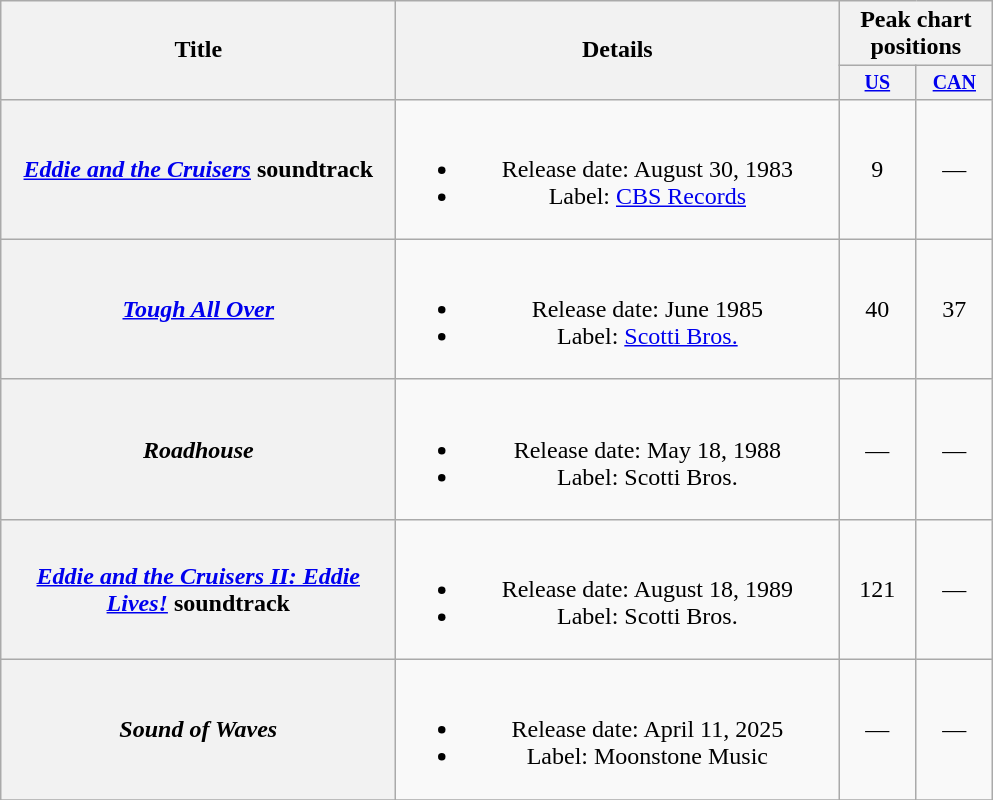<table class="wikitable plainrowheaders" style="text-align:center;">
<tr>
<th rowspan="2" style="width:16em;">Title</th>
<th rowspan="2" style="width:18em;">Details</th>
<th colspan="2">Peak chart<br>positions</th>
</tr>
<tr style="font-size:smaller;">
<th width="45"><a href='#'>US</a><br></th>
<th width="45"><a href='#'>CAN</a><br></th>
</tr>
<tr>
<th scope="row"><em><a href='#'>Eddie and the Cruisers</a></em> soundtrack</th>
<td><br><ul><li>Release date: August 30, 1983</li><li>Label: <a href='#'>CBS Records</a></li></ul></td>
<td>9</td>
<td>—</td>
</tr>
<tr>
<th scope="row"><em><a href='#'>Tough All Over</a></em></th>
<td><br><ul><li>Release date: June 1985</li><li>Label: <a href='#'>Scotti Bros.</a></li></ul></td>
<td>40</td>
<td>37</td>
</tr>
<tr>
<th scope="row"><em>Roadhouse</em></th>
<td><br><ul><li>Release date: May 18, 1988</li><li>Label: Scotti Bros.</li></ul></td>
<td>—</td>
<td>—</td>
</tr>
<tr>
<th scope="row"><em><a href='#'>Eddie and the Cruisers II: Eddie Lives!</a></em> soundtrack</th>
<td><br><ul><li>Release date: August 18, 1989</li><li>Label: Scotti Bros.</li></ul></td>
<td>121</td>
<td>—</td>
</tr>
<tr>
<th scope="row"><em>Sound of Waves</em></th>
<td><br><ul><li>Release date: April 11, 2025</li><li>Label: Moonstone Music</li></ul></td>
<td>—</td>
<td>—</td>
</tr>
<tr>
</tr>
</table>
